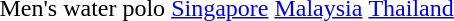<table>
<tr>
<td>Men's water polo</td>
<td> <a href='#'>Singapore</a></td>
<td> <a href='#'>Malaysia</a></td>
<td> <a href='#'>Thailand</a></td>
</tr>
</table>
